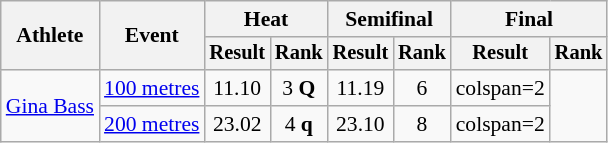<table class="wikitable" style="font-size:90%">
<tr>
<th rowspan="2">Athlete</th>
<th rowspan="2">Event</th>
<th colspan="2">Heat</th>
<th colspan="2">Semifinal</th>
<th colspan="2">Final</th>
</tr>
<tr style="font-size:95%">
<th>Result</th>
<th>Rank</th>
<th>Result</th>
<th>Rank</th>
<th>Result</th>
<th>Rank</th>
</tr>
<tr align=center>
<td rowspan=2 align=left><a href='#'>Gina Bass</a></td>
<td align=left><a href='#'>100 metres</a></td>
<td>11.10</td>
<td>3 <strong>Q</strong></td>
<td>11.19</td>
<td>6</td>
<td>colspan=2 </td>
</tr>
<tr align=center>
<td align=left><a href='#'>200 metres</a></td>
<td>23.02</td>
<td>4 <strong>q</strong></td>
<td>23.10</td>
<td>8</td>
<td>colspan=2 </td>
</tr>
</table>
